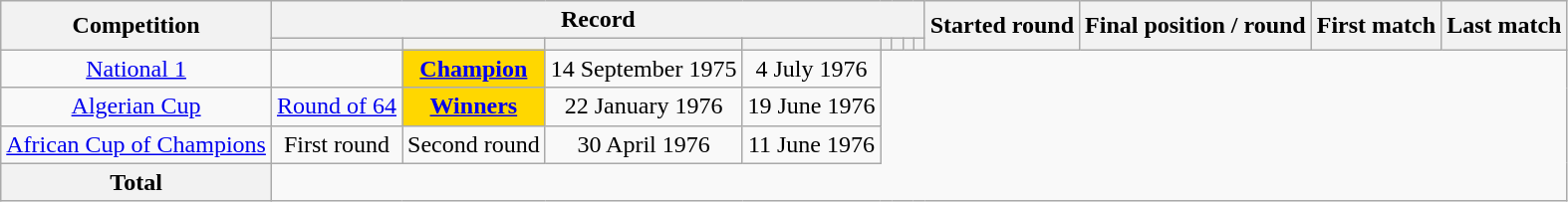<table class="wikitable" style="text-align: center">
<tr>
<th rowspan=2>Competition</th>
<th colspan=8>Record</th>
<th rowspan=2>Started round</th>
<th rowspan=2>Final position / round</th>
<th rowspan=2>First match</th>
<th rowspan=2>Last match</th>
</tr>
<tr>
<th></th>
<th></th>
<th></th>
<th></th>
<th></th>
<th></th>
<th></th>
<th></th>
</tr>
<tr>
<td><a href='#'>National 1</a><br></td>
<td></td>
<td style="background:gold;"><a href='#'><strong>Champion</strong></a></td>
<td>14 September 1975</td>
<td>4 July 1976</td>
</tr>
<tr>
<td><a href='#'>Algerian Cup</a><br></td>
<td><a href='#'>Round of 64</a></td>
<td style="background:gold;"><a href='#'><strong>Winners</strong></a></td>
<td>22 January 1976</td>
<td>19 June 1976</td>
</tr>
<tr>
<td><a href='#'>African Cup of Champions</a><br></td>
<td>First round</td>
<td>Second round</td>
<td>30 April 1976</td>
<td>11 June 1976</td>
</tr>
<tr>
<th>Total<br></th>
</tr>
</table>
